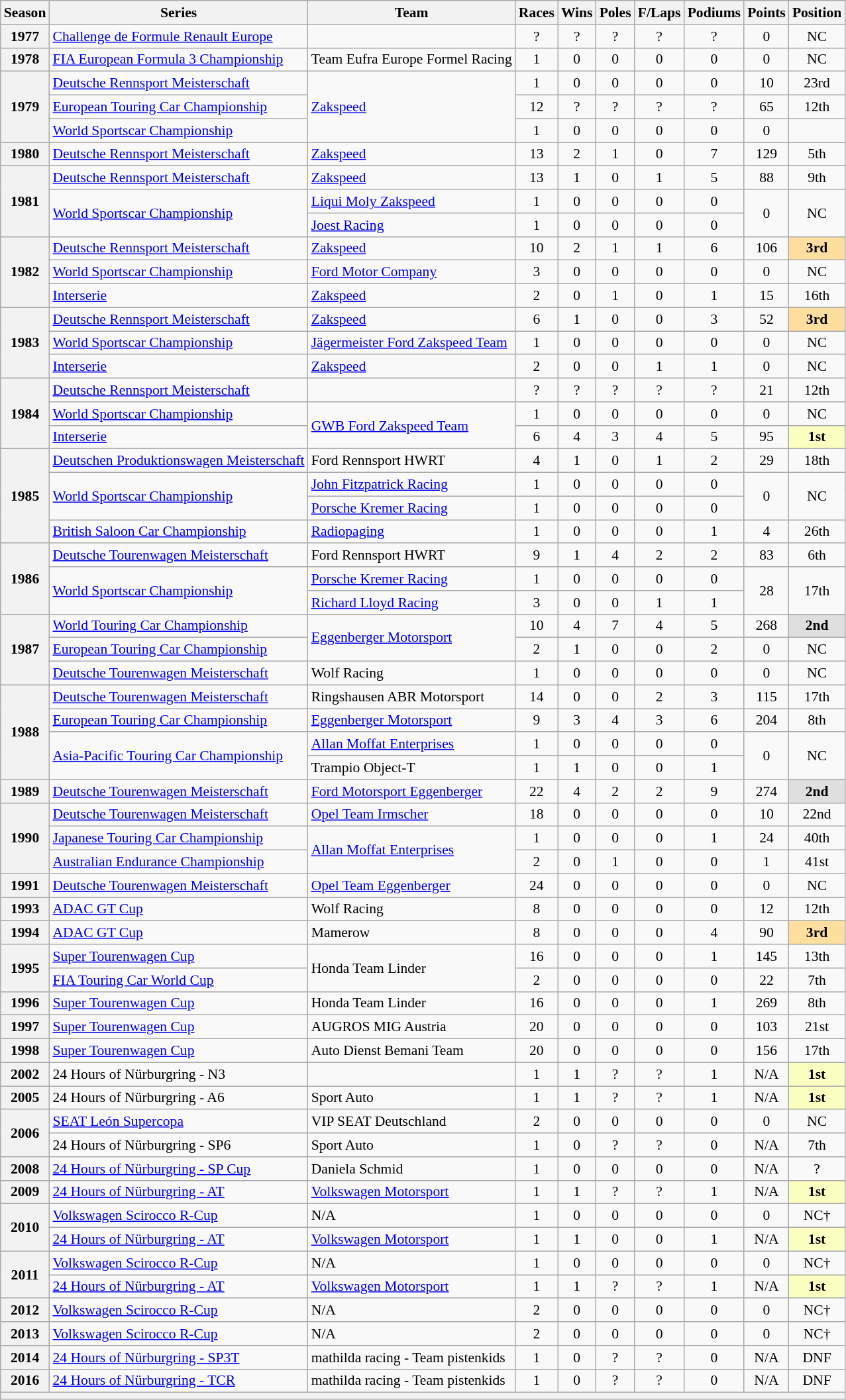<table class="wikitable" style="font-size: 90%; text-align:center">
<tr>
<th>Season</th>
<th>Series</th>
<th>Team</th>
<th>Races</th>
<th>Wins</th>
<th>Poles</th>
<th>F/Laps</th>
<th>Podiums</th>
<th>Points</th>
<th>Position</th>
</tr>
<tr>
<th>1977</th>
<td align=left><a href='#'>Challenge de Formule Renault Europe</a></td>
<td align=left></td>
<td>?</td>
<td>?</td>
<td>?</td>
<td>?</td>
<td>?</td>
<td>0</td>
<td>NC</td>
</tr>
<tr>
<th>1978</th>
<td align=left><a href='#'>FIA European Formula 3 Championship</a></td>
<td align=left>Team Eufra Europe Formel Racing</td>
<td>1</td>
<td>0</td>
<td>0</td>
<td>0</td>
<td>0</td>
<td>0</td>
<td>NC</td>
</tr>
<tr>
<th rowspan=3>1979</th>
<td align=left><a href='#'>Deutsche Rennsport Meisterschaft</a></td>
<td rowspan=3 align=left><a href='#'>Zakspeed</a></td>
<td>1</td>
<td>0</td>
<td>0</td>
<td>0</td>
<td>0</td>
<td>10</td>
<td>23rd</td>
</tr>
<tr>
<td align=left><a href='#'>European Touring Car Championship</a></td>
<td>12</td>
<td>?</td>
<td>?</td>
<td>?</td>
<td>?</td>
<td>65</td>
<td>12th</td>
</tr>
<tr>
<td align=left><a href='#'>World Sportscar Championship</a></td>
<td>1</td>
<td>0</td>
<td>0</td>
<td>0</td>
<td>0</td>
<td>0</td>
<td></td>
</tr>
<tr>
<th>1980</th>
<td align=left><a href='#'>Deutsche Rennsport Meisterschaft</a></td>
<td align=left><a href='#'>Zakspeed</a></td>
<td>13</td>
<td>2</td>
<td>1</td>
<td>0</td>
<td>7</td>
<td>129</td>
<td>5th</td>
</tr>
<tr>
<th rowspan=3>1981</th>
<td align=left><a href='#'>Deutsche Rennsport Meisterschaft</a></td>
<td align=left><a href='#'>Zakspeed</a></td>
<td>13</td>
<td>1</td>
<td>0</td>
<td>1</td>
<td>5</td>
<td>88</td>
<td>9th</td>
</tr>
<tr>
<td rowspan=2 align=left><a href='#'>World Sportscar Championship</a></td>
<td align=left><a href='#'>Liqui Moly Zakspeed</a></td>
<td>1</td>
<td>0</td>
<td>0</td>
<td>0</td>
<td>0</td>
<td rowspan=2>0</td>
<td rowspan=2>NC</td>
</tr>
<tr>
<td align=left><a href='#'>Joest Racing</a></td>
<td>1</td>
<td>0</td>
<td>0</td>
<td>0</td>
<td>0</td>
</tr>
<tr>
<th rowspan=3>1982</th>
<td align=left><a href='#'>Deutsche Rennsport Meisterschaft</a></td>
<td align=left><a href='#'>Zakspeed</a></td>
<td>10</td>
<td>2</td>
<td>1</td>
<td>1</td>
<td>6</td>
<td>106</td>
<td style="background:#FFDF9F;"><strong>3rd</strong></td>
</tr>
<tr>
<td align=left><a href='#'>World Sportscar Championship</a></td>
<td align=left><a href='#'>Ford Motor Company</a></td>
<td>3</td>
<td>0</td>
<td>0</td>
<td>0</td>
<td>0</td>
<td>0</td>
<td>NC</td>
</tr>
<tr>
<td align=left><a href='#'>Interserie</a></td>
<td align=left><a href='#'>Zakspeed</a></td>
<td>2</td>
<td>0</td>
<td>1</td>
<td>0</td>
<td>1</td>
<td>15</td>
<td>16th</td>
</tr>
<tr>
<th rowspan=3>1983</th>
<td align=left><a href='#'>Deutsche Rennsport Meisterschaft</a></td>
<td align=left><a href='#'>Zakspeed</a></td>
<td>6</td>
<td>1</td>
<td>0</td>
<td>0</td>
<td>3</td>
<td>52</td>
<td style="background:#FFDF9F;"><strong>3rd</strong></td>
</tr>
<tr>
<td align=left><a href='#'>World Sportscar Championship</a></td>
<td align=left><a href='#'>Jägermeister Ford Zakspeed Team</a></td>
<td>1</td>
<td>0</td>
<td>0</td>
<td>0</td>
<td>0</td>
<td>0</td>
<td>NC</td>
</tr>
<tr>
<td align=left><a href='#'>Interserie</a></td>
<td align=left><a href='#'>Zakspeed</a></td>
<td>2</td>
<td>0</td>
<td>0</td>
<td>1</td>
<td>1</td>
<td>0</td>
<td>NC</td>
</tr>
<tr>
<th rowspan=3>1984</th>
<td align=left><a href='#'>Deutsche Rennsport Meisterschaft</a></td>
<td align=left></td>
<td>?</td>
<td>?</td>
<td>?</td>
<td>?</td>
<td>?</td>
<td>21</td>
<td>12th</td>
</tr>
<tr>
<td align=left><a href='#'>World Sportscar Championship</a></td>
<td align=left rowspan=2><a href='#'>GWB Ford Zakspeed Team</a></td>
<td>1</td>
<td>0</td>
<td>0</td>
<td>0</td>
<td>0</td>
<td>0</td>
<td>NC</td>
</tr>
<tr>
<td align=left><a href='#'>Interserie</a></td>
<td>6</td>
<td>4</td>
<td>3</td>
<td>4</td>
<td>5</td>
<td>95</td>
<td style="background:#FBFFBF;"><strong>1st</strong></td>
</tr>
<tr>
<th rowspan=4>1985</th>
<td align=left><a href='#'>Deutschen Produktionswagen Meisterschaft</a></td>
<td align=left>Ford Rennsport HWRT</td>
<td>4</td>
<td>1</td>
<td>0</td>
<td>1</td>
<td>2</td>
<td>29</td>
<td>18th</td>
</tr>
<tr>
<td rowspan=2 align=left><a href='#'>World Sportscar Championship</a></td>
<td align=left><a href='#'>John Fitzpatrick Racing</a></td>
<td>1</td>
<td>0</td>
<td>0</td>
<td>0</td>
<td>0</td>
<td rowspan=2>0</td>
<td rowspan=2>NC</td>
</tr>
<tr>
<td align=left><a href='#'>Porsche Kremer Racing</a></td>
<td>1</td>
<td>0</td>
<td>0</td>
<td>0</td>
<td>0</td>
</tr>
<tr>
<td align=left><a href='#'>British Saloon Car Championship</a></td>
<td align=left><a href='#'>Radiopaging</a></td>
<td>1</td>
<td>0</td>
<td>0</td>
<td>0</td>
<td>1</td>
<td>4</td>
<td>26th</td>
</tr>
<tr>
<th rowspan=3>1986</th>
<td align=left><a href='#'>Deutsche Tourenwagen Meisterschaft</a></td>
<td align=left>Ford Rennsport HWRT</td>
<td>9</td>
<td>1</td>
<td>4</td>
<td>2</td>
<td>2</td>
<td>83</td>
<td>6th</td>
</tr>
<tr>
<td rowspan=2 align=left><a href='#'>World Sportscar Championship</a></td>
<td align=left><a href='#'>Porsche Kremer Racing</a></td>
<td>1</td>
<td>0</td>
<td>0</td>
<td>0</td>
<td>0</td>
<td rowspan=2>28</td>
<td rowspan=2>17th</td>
</tr>
<tr>
<td align=left><a href='#'>Richard Lloyd Racing</a></td>
<td>3</td>
<td>0</td>
<td>0</td>
<td>1</td>
<td>1</td>
</tr>
<tr>
<th rowspan=3>1987</th>
<td align=left><a href='#'>World Touring Car Championship</a></td>
<td align=left rowspan=2><a href='#'>Eggenberger Motorsport</a></td>
<td>10</td>
<td>4</td>
<td>7</td>
<td>4</td>
<td>5</td>
<td>268</td>
<td style="background:#dfdfdf;"><strong>2nd</strong></td>
</tr>
<tr>
<td align=left><a href='#'>European Touring Car Championship</a></td>
<td>2</td>
<td>1</td>
<td>0</td>
<td>0</td>
<td>2</td>
<td>0</td>
<td>NC</td>
</tr>
<tr>
<td align=left><a href='#'>Deutsche Tourenwagen Meisterschaft</a></td>
<td align=left>Wolf Racing</td>
<td>1</td>
<td>0</td>
<td>0</td>
<td>0</td>
<td>0</td>
<td>0</td>
<td>NC</td>
</tr>
<tr>
<th rowspan=4>1988</th>
<td align=left><a href='#'>Deutsche Tourenwagen Meisterschaft</a></td>
<td align=left>Ringshausen ABR Motorsport</td>
<td>14</td>
<td>0</td>
<td>0</td>
<td>2</td>
<td>3</td>
<td>115</td>
<td>17th</td>
</tr>
<tr>
<td align=left><a href='#'>European Touring Car Championship</a></td>
<td align=left><a href='#'>Eggenberger Motorsport</a></td>
<td>9</td>
<td>3</td>
<td>4</td>
<td>3</td>
<td>6</td>
<td>204</td>
<td>8th</td>
</tr>
<tr>
<td rowspan=2 align=left><a href='#'>Asia-Pacific Touring Car Championship</a></td>
<td align=left><a href='#'>Allan Moffat Enterprises</a></td>
<td>1</td>
<td>0</td>
<td>0</td>
<td>0</td>
<td>0</td>
<td rowspan=2>0</td>
<td rowspan=2>NC</td>
</tr>
<tr>
<td align=left>Trampio Object-T</td>
<td>1</td>
<td>1</td>
<td>0</td>
<td>0</td>
<td>1</td>
</tr>
<tr>
<th>1989</th>
<td align=left><a href='#'>Deutsche Tourenwagen Meisterschaft</a></td>
<td align=left><a href='#'>Ford Motorsport Eggenberger</a></td>
<td>22</td>
<td>4</td>
<td>2</td>
<td>2</td>
<td>9</td>
<td>274</td>
<td style="background:#dfdfdf;"><strong>2nd</strong></td>
</tr>
<tr>
<th rowspan=3>1990</th>
<td align=left><a href='#'>Deutsche Tourenwagen Meisterschaft</a></td>
<td align=left><a href='#'>Opel Team Irmscher</a></td>
<td>18</td>
<td>0</td>
<td>0</td>
<td>0</td>
<td>0</td>
<td>10</td>
<td>22nd</td>
</tr>
<tr>
<td align=left><a href='#'>Japanese Touring Car Championship</a></td>
<td align=left rowspan=2><a href='#'>Allan Moffat Enterprises</a></td>
<td>1</td>
<td>0</td>
<td>0</td>
<td>0</td>
<td>1</td>
<td>24</td>
<td>40th</td>
</tr>
<tr>
<td align=left><a href='#'>Australian Endurance Championship</a></td>
<td>2</td>
<td>0</td>
<td>1</td>
<td>0</td>
<td>0</td>
<td>1</td>
<td>41st</td>
</tr>
<tr>
<th>1991</th>
<td align=left><a href='#'>Deutsche Tourenwagen Meisterschaft</a></td>
<td align=left><a href='#'>Opel Team Eggenberger</a></td>
<td>24</td>
<td>0</td>
<td>0</td>
<td>0</td>
<td>0</td>
<td>0</td>
<td>NC</td>
</tr>
<tr>
<th>1993</th>
<td align=left><a href='#'>ADAC GT Cup</a></td>
<td align=left>Wolf Racing</td>
<td>8</td>
<td>0</td>
<td>0</td>
<td>0</td>
<td>0</td>
<td>12</td>
<td>12th</td>
</tr>
<tr>
<th>1994</th>
<td align=left><a href='#'>ADAC GT Cup</a></td>
<td align=left>Mamerow</td>
<td>8</td>
<td>0</td>
<td>0</td>
<td>0</td>
<td>4</td>
<td>90</td>
<td style="background:#FFDF9F;"><strong>3rd</strong></td>
</tr>
<tr>
<th rowspan=2>1995</th>
<td align=left><a href='#'>Super Tourenwagen Cup</a></td>
<td rowspan=2 align=left>Honda Team Linder</td>
<td>16</td>
<td>0</td>
<td>0</td>
<td>0</td>
<td>1</td>
<td>145</td>
<td>13th</td>
</tr>
<tr>
<td align=left><a href='#'>FIA Touring Car World Cup</a></td>
<td>2</td>
<td>0</td>
<td>0</td>
<td>0</td>
<td>0</td>
<td>22</td>
<td>7th</td>
</tr>
<tr>
<th>1996</th>
<td align=left><a href='#'>Super Tourenwagen Cup</a></td>
<td align=left>Honda Team Linder</td>
<td>16</td>
<td>0</td>
<td>0</td>
<td>0</td>
<td>1</td>
<td>269</td>
<td>8th</td>
</tr>
<tr>
<th>1997</th>
<td align=left><a href='#'>Super Tourenwagen Cup</a></td>
<td align=left>AUGROS MIG Austria</td>
<td>20</td>
<td>0</td>
<td>0</td>
<td>0</td>
<td>0</td>
<td>103</td>
<td>21st</td>
</tr>
<tr>
<th>1998</th>
<td align=left><a href='#'>Super Tourenwagen Cup</a></td>
<td align=left>Auto Dienst Bemani Team</td>
<td>20</td>
<td>0</td>
<td>0</td>
<td>0</td>
<td>0</td>
<td>156</td>
<td>17th</td>
</tr>
<tr>
<th>2002</th>
<td align=left>24 Hours of Nürburgring - N3</td>
<td></td>
<td>1</td>
<td>1</td>
<td>?</td>
<td>?</td>
<td>1</td>
<td>N/A</td>
<td style="background:#FBFFBF;"><strong>1st</strong></td>
</tr>
<tr>
<th>2005</th>
<td align=left>24 Hours of Nürburgring - A6</td>
<td align=left>Sport Auto</td>
<td>1</td>
<td>1</td>
<td>?</td>
<td>?</td>
<td>1</td>
<td>N/A</td>
<td style="background:#FBFFBF;"><strong>1st</strong></td>
</tr>
<tr>
<th rowspan="2">2006</th>
<td align="left"><a href='#'>SEAT León Supercopa</a></td>
<td align="left">VIP SEAT Deutschland</td>
<td>2</td>
<td>0</td>
<td>0</td>
<td>0</td>
<td>0</td>
<td>0</td>
<td>NC</td>
</tr>
<tr>
<td align=left>24 Hours of Nürburgring - SP6</td>
<td align=left>Sport Auto</td>
<td>1</td>
<td>0</td>
<td>?</td>
<td>?</td>
<td>0</td>
<td>N/A</td>
<td>7th</td>
</tr>
<tr>
<th>2008</th>
<td align=left><a href='#'>24 Hours of Nürburgring - SP Cup</a></td>
<td align=left>Daniela Schmid</td>
<td>1</td>
<td>0</td>
<td>0</td>
<td>0</td>
<td>0</td>
<td>N/A</td>
<td>?</td>
</tr>
<tr>
<th>2009</th>
<td align=left><a href='#'>24 Hours of Nürburgring - AT</a></td>
<td align=left><a href='#'>Volkswagen Motorsport</a></td>
<td>1</td>
<td>1</td>
<td>?</td>
<td>?</td>
<td>1</td>
<td>N/A</td>
<td style="background:#FBFFBF;"><strong>1st</strong></td>
</tr>
<tr>
<th rowspan="2">2010</th>
<td align="left"><a href='#'>Volkswagen Scirocco R-Cup</a></td>
<td align="left">N/A</td>
<td>1</td>
<td>0</td>
<td>0</td>
<td>0</td>
<td>0</td>
<td>0</td>
<td>NC†</td>
</tr>
<tr>
<td align=left><a href='#'>24 Hours of Nürburgring - AT</a></td>
<td align=left><a href='#'>Volkswagen Motorsport</a></td>
<td>1</td>
<td>1</td>
<td>0</td>
<td>0</td>
<td>1</td>
<td>N/A</td>
<td style="background:#FBFFBF;"><strong>1st</strong></td>
</tr>
<tr>
<th rowspan="2">2011</th>
<td align=left><a href='#'>Volkswagen Scirocco R-Cup</a></td>
<td align=left>N/A</td>
<td>1</td>
<td>0</td>
<td>0</td>
<td>0</td>
<td>0</td>
<td>0</td>
<td>NC†</td>
</tr>
<tr>
<td align=left><a href='#'>24 Hours of Nürburgring - AT</a></td>
<td align=left><a href='#'>Volkswagen Motorsport</a></td>
<td>1</td>
<td>1</td>
<td>?</td>
<td>?</td>
<td>1</td>
<td>N/A</td>
<td style="background:#FBFFBF;"><strong>1st</strong></td>
</tr>
<tr>
<th>2012</th>
<td align="left"><a href='#'>Volkswagen Scirocco R-Cup</a></td>
<td align="left">N/A</td>
<td>2</td>
<td>0</td>
<td>0</td>
<td>0</td>
<td>0</td>
<td>0</td>
<td>NC†</td>
</tr>
<tr>
<th>2013</th>
<td align="left"><a href='#'>Volkswagen Scirocco R-Cup</a></td>
<td align="left">N/A</td>
<td>2</td>
<td>0</td>
<td>0</td>
<td>0</td>
<td>0</td>
<td>0</td>
<td>NC†</td>
</tr>
<tr>
<th>2014</th>
<td align=left><a href='#'>24 Hours of Nürburgring - SP3T</a></td>
<td align=left>mathilda racing - Team pistenkids</td>
<td>1</td>
<td>0</td>
<td>?</td>
<td>?</td>
<td>0</td>
<td>N/A</td>
<td>DNF</td>
</tr>
<tr>
<th>2016</th>
<td align=left><a href='#'>24 Hours of Nürburgring - TCR</a></td>
<td align=left>mathilda racing - Team pistenkids</td>
<td>1</td>
<td>0</td>
<td>?</td>
<td>?</td>
<td>0</td>
<td>N/A</td>
<td>DNF</td>
</tr>
<tr>
<th colspan="10"></th>
</tr>
</table>
